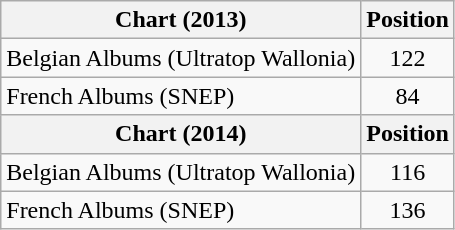<table class="wikitable">
<tr>
<th>Chart (2013)</th>
<th>Position</th>
</tr>
<tr>
<td>Belgian Albums (Ultratop Wallonia)</td>
<td style="text-align:center">122</td>
</tr>
<tr>
<td>French Albums (SNEP)</td>
<td style="text-align:center">84</td>
</tr>
<tr>
<th>Chart (2014)</th>
<th>Position</th>
</tr>
<tr>
<td>Belgian Albums (Ultratop Wallonia)</td>
<td style="text-align:center">116</td>
</tr>
<tr>
<td>French Albums (SNEP)</td>
<td style="text-align:center">136</td>
</tr>
</table>
